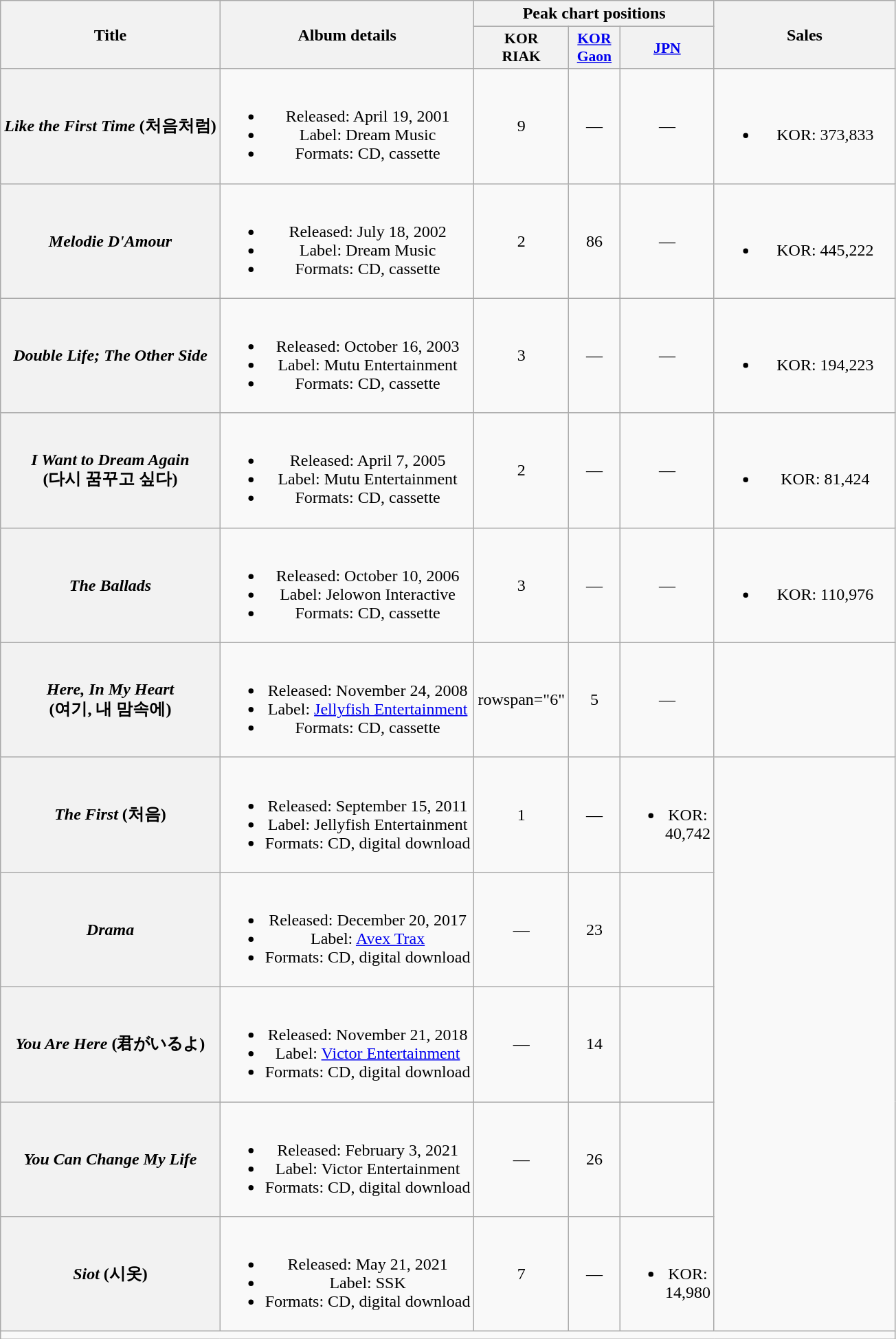<table class="wikitable plainrowheaders" style="text-align:center;">
<tr>
<th rowspan="2" scope="col">Title</th>
<th rowspan="2" scope="col">Album details</th>
<th colspan="3" scope="col">Peak chart positions</th>
<th rowspan="2" scope="col" style="width:10.5em;">Sales</th>
</tr>
<tr>
<th scope="col" style="width:3em;font-size:90%;">KOR<br>RIAK<br></th>
<th scope="col" style="width:3em;font-size:90%;"><a href='#'>KOR<br>Gaon</a><br></th>
<th scope="col" style="width:3em;font-size:90%;"><a href='#'>JPN</a><br></th>
</tr>
<tr>
<th scope="row"><em>Like the First Time</em> (처음처럼)</th>
<td><br><ul><li>Released: April 19, 2001 </li><li>Label: Dream Music</li><li>Formats: CD, cassette</li></ul></td>
<td>9</td>
<td>—</td>
<td>—</td>
<td><br><ul><li>KOR: 373,833</li></ul></td>
</tr>
<tr>
<th scope="row"><em>Melodie D'Amour</em></th>
<td><br><ul><li>Released: July 18, 2002 </li><li>Label: Dream Music</li><li>Formats: CD, cassette</li></ul></td>
<td>2</td>
<td>86</td>
<td>—</td>
<td><br><ul><li>KOR: 445,222</li></ul></td>
</tr>
<tr>
<th scope="row"><em>Double Life; The Other Side</em></th>
<td><br><ul><li>Released: October 16, 2003 </li><li>Label: Mutu Entertainment</li><li>Formats: CD, cassette</li></ul></td>
<td>3</td>
<td>—</td>
<td>—</td>
<td><br><ul><li>KOR: 194,223</li></ul></td>
</tr>
<tr>
<th scope="row"><em>I Want to Dream Again</em><br>(다시 꿈꾸고 싶다)</th>
<td><br><ul><li>Released: April 7, 2005 </li><li>Label: Mutu Entertainment</li><li>Formats: CD, cassette</li></ul></td>
<td>2</td>
<td>—</td>
<td>—</td>
<td><br><ul><li>KOR: 81,424</li></ul></td>
</tr>
<tr>
<th scope="row"><em>The Ballads</em></th>
<td><br><ul><li>Released: October 10, 2006 </li><li>Label: Jelowon Interactive</li><li>Formats: CD, cassette</li></ul></td>
<td>3</td>
<td>—</td>
<td>—</td>
<td><br><ul><li>KOR: 110,976</li></ul></td>
</tr>
<tr>
<th scope="row"><em>Here, In My Heart</em><br>(여기, 내 맘속에)</th>
<td><br><ul><li>Released: November 24, 2008 </li><li>Label: <a href='#'>Jellyfish Entertainment</a></li><li>Formats: CD, cassette</li></ul></td>
<td>rowspan="6" </td>
<td>5</td>
<td>—</td>
<td></td>
</tr>
<tr>
<th scope="row"><em>The First</em> (처음)</th>
<td><br><ul><li>Released: September 15, 2011 </li><li>Label: Jellyfish Entertainment</li><li>Formats: CD, digital download</li></ul></td>
<td>1</td>
<td>—</td>
<td><br><ul><li>KOR: 40,742</li></ul></td>
</tr>
<tr>
<th scope="row"><em>Drama</em></th>
<td><br><ul><li>Released: December 20, 2017 </li><li>Label: <a href='#'>Avex Trax</a></li><li>Formats: CD, digital download</li></ul></td>
<td>—</td>
<td>23</td>
<td></td>
</tr>
<tr>
<th scope="row"><em>You Are Here</em> (君がいるよ)</th>
<td><br><ul><li>Released: November 21, 2018 </li><li>Label: <a href='#'>Victor Entertainment</a></li><li>Formats: CD, digital download</li></ul></td>
<td>—</td>
<td>14</td>
<td></td>
</tr>
<tr>
<th scope="row"><em>You Can Change My Life </em></th>
<td><br><ul><li>Released: February 3, 2021 </li><li>Label: Victor Entertainment</li><li>Formats: CD, digital download</li></ul></td>
<td>—</td>
<td>26</td>
<td></td>
</tr>
<tr>
<th scope="row"><em>Siot</em> (시옷)</th>
<td><br><ul><li>Released: May 21, 2021 </li><li>Label: SSK</li><li>Formats: CD, digital download</li></ul></td>
<td>7</td>
<td>—</td>
<td><br><ul><li>KOR: 14,980</li></ul></td>
</tr>
<tr>
<td colspan="6"></td>
</tr>
</table>
